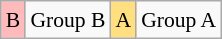<table class="wikitable" style="margin:0.5em auto; font-size:90%; line-height:1.25em; text-align:center;">
<tr>
<td style="background-color:#FFBBBB;">B</td>
<td>Group B</td>
<td style="background-color:#FFDF80;">A</td>
<td>Group A</td>
</tr>
</table>
